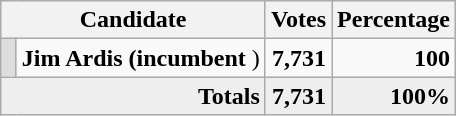<table class="wikitable">
<tr style="text-align:center;">
<th colspan=2>Candidate</th>
<th>Votes</th>
<th>Percentage</th>
</tr>
<tr>
<th style="background:#ddd; width:3px;"></th>
<td><strong>Jim Ardis (incumbent </strong>)</td>
<td style="text-align:right;"><strong>7,731 </strong></td>
<td style="text-align:right;"><strong>100 </strong></td>
</tr>
<tr style="background:#eee; text-align:right;">
<td colspan="2"><strong>Totals</strong></td>
<td><strong>7,731</strong></td>
<td><strong>100%</strong></td>
</tr>
</table>
